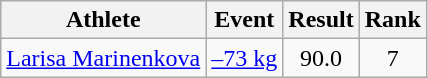<table class="wikitable">
<tr>
<th scope="col">Athlete</th>
<th scope="col">Event</th>
<th scope="col">Result</th>
<th scope="col">Rank</th>
</tr>
<tr align=center>
<td align=left><a href='#'>Larisa Marinenkova</a></td>
<td align=left><a href='#'>–73 kg</a></td>
<td>90.0</td>
<td>7</td>
</tr>
</table>
